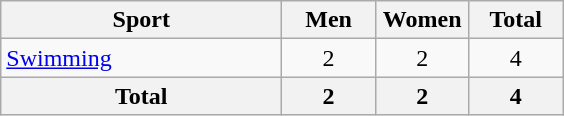<table class="wikitable sortable" style="text-align:center;">
<tr>
<th width=180>Sport</th>
<th width=55>Men</th>
<th width=55>Women</th>
<th width=55>Total</th>
</tr>
<tr>
<td align=left><a href='#'>Swimming</a></td>
<td>2</td>
<td>2</td>
<td>4</td>
</tr>
<tr>
<th>Total</th>
<th>2</th>
<th>2</th>
<th>4</th>
</tr>
</table>
